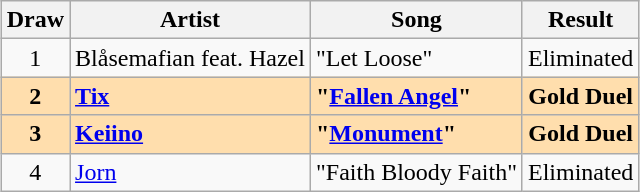<table class="sortable wikitable" style="margin: 1em auto 1em auto; text-align:center;">
<tr>
<th scope="col">Draw</th>
<th scope="col">Artist</th>
<th scope="col">Song</th>
<th scope="col">Result</th>
</tr>
<tr>
<td>1</td>
<td style="text-align:left;">Blåsemafian feat. Hazel</td>
<td style="text-align:left;">"Let Loose"</td>
<td>Eliminated</td>
</tr>
<tr style="background: navajowhite; font-weight: bold;">
<td>2</td>
<td style="text-align:left;"><a href='#'>Tix</a></td>
<td style="text-align:left;">"<a href='#'>Fallen Angel</a>"</td>
<td>Gold Duel</td>
</tr>
<tr style="background: navajowhite; font-weight: bold;">
<td>3</td>
<td style="text-align:left;"><a href='#'>Keiino</a></td>
<td style="text-align:left;">"<a href='#'>Monument</a>"</td>
<td>Gold Duel</td>
</tr>
<tr>
<td>4</td>
<td style="text-align:left;"><a href='#'>Jorn</a></td>
<td style="text-align:left;">"Faith Bloody Faith"</td>
<td>Eliminated</td>
</tr>
</table>
